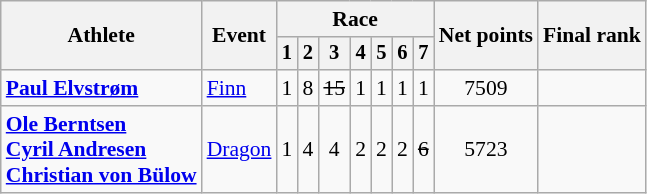<table class="wikitable" style="font-size:90%">
<tr>
<th rowspan="2">Athlete</th>
<th rowspan="2">Event</th>
<th colspan=7>Race</th>
<th rowspan=2>Net points</th>
<th rowspan=2>Final rank</th>
</tr>
<tr style="font-size:95%">
<th>1</th>
<th>2</th>
<th>3</th>
<th>4</th>
<th>5</th>
<th>6</th>
<th>7</th>
</tr>
<tr align=center>
<td align=left><strong><a href='#'>Paul Elvstrøm</a></strong></td>
<td align=left><a href='#'>Finn</a></td>
<td>1</td>
<td>8</td>
<td><s>15</s></td>
<td>1</td>
<td>1</td>
<td>1</td>
<td>1</td>
<td>7509</td>
<td></td>
</tr>
<tr align=center>
<td align=left><strong><a href='#'>Ole Berntsen</a><br><a href='#'>Cyril Andresen</a><br><a href='#'>Christian von Bülow</a></strong></td>
<td align=left><a href='#'>Dragon</a></td>
<td>1</td>
<td>4</td>
<td>4</td>
<td>2</td>
<td>2</td>
<td>2</td>
<td><s>6</s></td>
<td>5723</td>
<td></td>
</tr>
</table>
